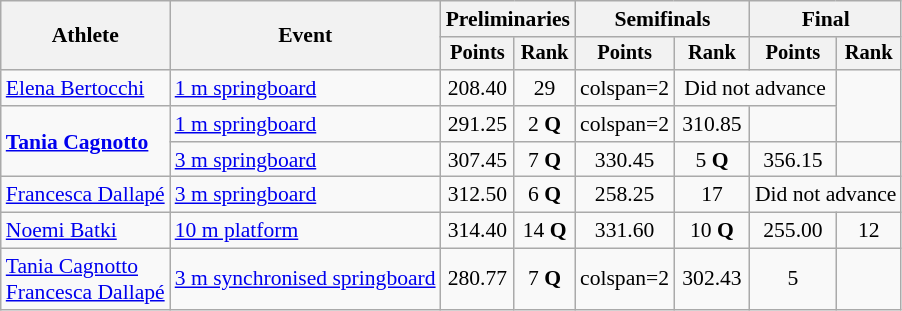<table class=wikitable style="font-size:90%;">
<tr>
<th rowspan="2">Athlete</th>
<th rowspan="2">Event</th>
<th colspan="2">Preliminaries</th>
<th colspan="2">Semifinals</th>
<th colspan="2">Final</th>
</tr>
<tr style="font-size:95%">
<th>Points</th>
<th>Rank</th>
<th>Points</th>
<th>Rank</th>
<th>Points</th>
<th>Rank</th>
</tr>
<tr align=center>
<td align=left><a href='#'>Elena Bertocchi</a></td>
<td align=left><a href='#'>1 m springboard</a></td>
<td>208.40</td>
<td>29</td>
<td>colspan=2 </td>
<td colspan=2>Did not advance</td>
</tr>
<tr align=center>
<td align=left rowspan=2><strong><a href='#'>Tania Cagnotto</a></strong></td>
<td align=left><a href='#'>1 m springboard</a></td>
<td>291.25</td>
<td>2 <strong>Q</strong></td>
<td>colspan=2 </td>
<td>310.85</td>
<td></td>
</tr>
<tr align=center>
<td align=left><a href='#'>3 m springboard</a></td>
<td>307.45</td>
<td>7 <strong>Q</strong></td>
<td>330.45</td>
<td>5 <strong>Q</strong></td>
<td>356.15</td>
<td></td>
</tr>
<tr align=center>
<td align=left><a href='#'>Francesca Dallapé</a></td>
<td align=left><a href='#'>3 m springboard</a></td>
<td>312.50</td>
<td>6 <strong>Q</strong></td>
<td>258.25</td>
<td>17</td>
<td colspan=2>Did not advance</td>
</tr>
<tr align=center>
<td align=left><a href='#'>Noemi Batki</a></td>
<td align=left><a href='#'>10 m platform</a></td>
<td>314.40</td>
<td>14 <strong>Q</strong></td>
<td>331.60</td>
<td>10 <strong>Q</strong></td>
<td>255.00</td>
<td>12</td>
</tr>
<tr align=center>
<td align=left><a href='#'>Tania Cagnotto</a><br><a href='#'>Francesca Dallapé</a></td>
<td align=left><a href='#'>3 m synchronised springboard</a></td>
<td>280.77</td>
<td>7 <strong>Q</strong></td>
<td>colspan=2 </td>
<td>302.43</td>
<td>5</td>
</tr>
</table>
